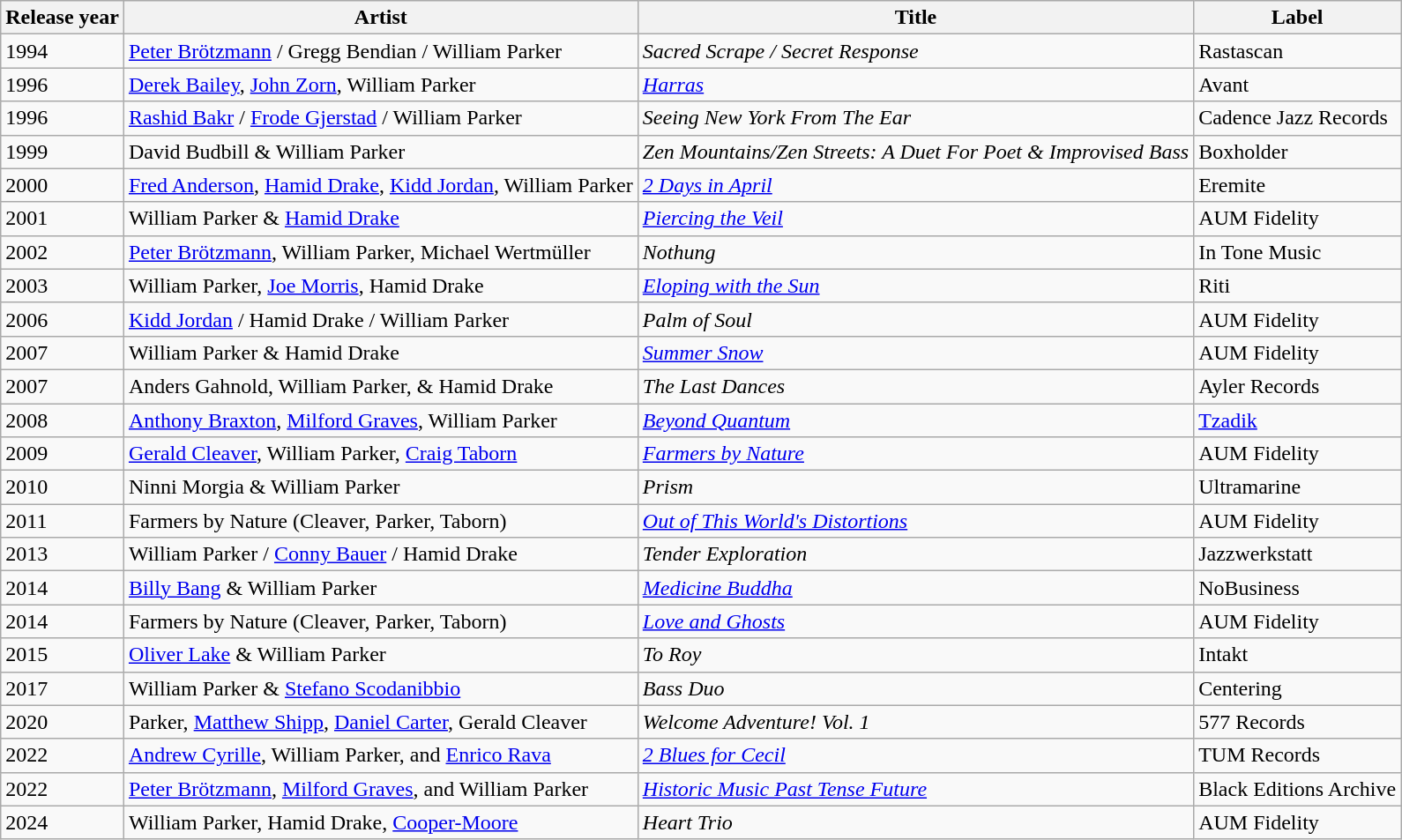<table class="wikitable sortable">
<tr>
<th>Release year</th>
<th>Artist</th>
<th>Title</th>
<th>Label</th>
</tr>
<tr>
<td>1994</td>
<td><a href='#'>Peter Brötzmann</a> / Gregg Bendian / William Parker</td>
<td><em>Sacred Scrape / Secret Response</em></td>
<td>Rastascan</td>
</tr>
<tr>
<td>1996</td>
<td><a href='#'>Derek Bailey</a>, <a href='#'>John Zorn</a>, William Parker</td>
<td><em><a href='#'>Harras</a></em></td>
<td>Avant</td>
</tr>
<tr>
<td>1996</td>
<td><a href='#'>Rashid Bakr</a> / <a href='#'>Frode Gjerstad</a> / William Parker</td>
<td><em>Seeing New York From The Ear</em></td>
<td>Cadence Jazz Records</td>
</tr>
<tr>
<td>1999</td>
<td>David Budbill & William Parker</td>
<td><em>Zen Mountains/Zen Streets: A Duet For Poet & Improvised Bass</em></td>
<td>Boxholder</td>
</tr>
<tr>
<td>2000</td>
<td><a href='#'>Fred Anderson</a>, <a href='#'>Hamid Drake</a>, <a href='#'>Kidd Jordan</a>, William Parker</td>
<td><em><a href='#'>2 Days in April</a></em></td>
<td>Eremite</td>
</tr>
<tr>
<td>2001</td>
<td>William Parker & <a href='#'>Hamid Drake</a></td>
<td><em><a href='#'>Piercing the Veil</a></em></td>
<td>AUM Fidelity</td>
</tr>
<tr>
<td>2002</td>
<td><a href='#'>Peter Brötzmann</a>, William Parker, Michael Wertmüller</td>
<td><em>Nothung</em></td>
<td>In Tone Music</td>
</tr>
<tr>
<td>2003</td>
<td>William Parker, <a href='#'>Joe Morris</a>, Hamid Drake</td>
<td><em><a href='#'>Eloping with the Sun</a></em></td>
<td>Riti</td>
</tr>
<tr>
<td>2006</td>
<td><a href='#'>Kidd Jordan</a> / Hamid Drake / William Parker</td>
<td><em>Palm of Soul</em></td>
<td>AUM Fidelity</td>
</tr>
<tr>
<td>2007</td>
<td>William Parker & Hamid Drake</td>
<td><em><a href='#'>Summer Snow</a></em></td>
<td>AUM Fidelity</td>
</tr>
<tr>
<td>2007</td>
<td>Anders Gahnold, William Parker, & Hamid Drake</td>
<td><em>The Last Dances</em></td>
<td>Ayler Records</td>
</tr>
<tr>
<td>2008</td>
<td><a href='#'>Anthony Braxton</a>, <a href='#'>Milford Graves</a>, William Parker</td>
<td><em><a href='#'>Beyond Quantum</a></em></td>
<td><a href='#'>Tzadik</a></td>
</tr>
<tr>
<td>2009</td>
<td><a href='#'>Gerald Cleaver</a>, William Parker, <a href='#'>Craig Taborn</a></td>
<td><em><a href='#'>Farmers by Nature</a></em></td>
<td>AUM Fidelity</td>
</tr>
<tr>
<td>2010</td>
<td>Ninni Morgia & William Parker</td>
<td><em>Prism</em></td>
<td>Ultramarine</td>
</tr>
<tr>
<td>2011</td>
<td>Farmers by Nature (Cleaver, Parker, Taborn)</td>
<td><em><a href='#'>Out of This World's Distortions</a></em></td>
<td>AUM Fidelity</td>
</tr>
<tr>
<td>2013</td>
<td>William Parker / <a href='#'>Conny Bauer</a> / Hamid Drake</td>
<td><em>Tender Exploration</em></td>
<td>Jazzwerkstatt</td>
</tr>
<tr>
<td>2014</td>
<td><a href='#'>Billy Bang</a> & William Parker</td>
<td><em><a href='#'>Medicine Buddha</a></em></td>
<td>NoBusiness</td>
</tr>
<tr>
<td>2014</td>
<td>Farmers by Nature (Cleaver, Parker, Taborn)</td>
<td><em><a href='#'>Love and Ghosts</a></em></td>
<td>AUM Fidelity</td>
</tr>
<tr>
<td>2015</td>
<td><a href='#'>Oliver Lake</a> & William Parker</td>
<td><em>To Roy</em></td>
<td>Intakt</td>
</tr>
<tr>
<td>2017</td>
<td>William Parker & <a href='#'>Stefano Scodanibbio</a></td>
<td><em>Bass Duo</em></td>
<td>Centering</td>
</tr>
<tr>
<td>2020</td>
<td>Parker, <a href='#'>Matthew Shipp</a>, <a href='#'>Daniel Carter</a>, Gerald Cleaver</td>
<td><em>Welcome Adventure! Vol. 1</em></td>
<td>577 Records</td>
</tr>
<tr>
<td>2022</td>
<td><a href='#'>Andrew Cyrille</a>, William Parker, and <a href='#'>Enrico Rava</a></td>
<td><em><a href='#'>2 Blues for Cecil</a></em></td>
<td>TUM Records</td>
</tr>
<tr>
<td>2022</td>
<td><a href='#'>Peter Brötzmann</a>, <a href='#'>Milford Graves</a>, and William Parker</td>
<td><em><a href='#'>Historic Music Past Tense Future</a></em></td>
<td>Black Editions Archive</td>
</tr>
<tr>
<td>2024</td>
<td>William Parker, Hamid Drake, <a href='#'>Cooper-Moore</a></td>
<td><em>Heart Trio</em></td>
<td>AUM Fidelity</td>
</tr>
</table>
